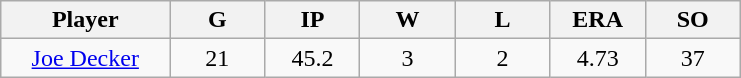<table class="wikitable sortable">
<tr>
<th bgcolor="#DDDDFF" width="16%">Player</th>
<th bgcolor="#DDDDFF" width="9%">G</th>
<th bgcolor="#DDDDFF" width="9%">IP</th>
<th bgcolor="#DDDDFF" width="9%">W</th>
<th bgcolor="#DDDDFF" width="9%">L</th>
<th bgcolor="#DDDDFF" width="9%">ERA</th>
<th bgcolor="#DDDDFF" width="9%">SO</th>
</tr>
<tr align="center">
<td><a href='#'>Joe Decker</a></td>
<td>21</td>
<td>45.2</td>
<td>3</td>
<td>2</td>
<td>4.73</td>
<td>37</td>
</tr>
</table>
